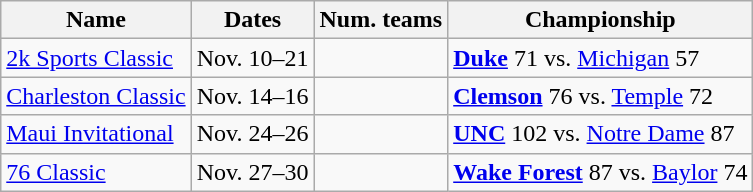<table class="wikitable">
<tr>
<th>Name</th>
<th>Dates</th>
<th>Num. teams</th>
<th>Championship</th>
</tr>
<tr>
<td><a href='#'>2k Sports Classic</a></td>
<td>Nov. 10–21</td>
<td></td>
<td><strong><a href='#'>Duke</a></strong> 71 vs. <a href='#'>Michigan</a> 57</td>
</tr>
<tr>
<td><a href='#'>Charleston Classic</a></td>
<td>Nov. 14–16</td>
<td></td>
<td><strong><a href='#'>Clemson</a></strong> 76 vs. <a href='#'>Temple</a> 72</td>
</tr>
<tr>
<td><a href='#'>Maui Invitational</a></td>
<td>Nov. 24–26</td>
<td></td>
<td><strong><a href='#'>UNC</a></strong> 102 vs. <a href='#'>Notre Dame</a> 87</td>
</tr>
<tr>
<td><a href='#'>76 Classic</a></td>
<td>Nov. 27–30</td>
<td></td>
<td><strong><a href='#'>Wake Forest</a></strong> 87 vs. <a href='#'>Baylor</a> 74</td>
</tr>
</table>
